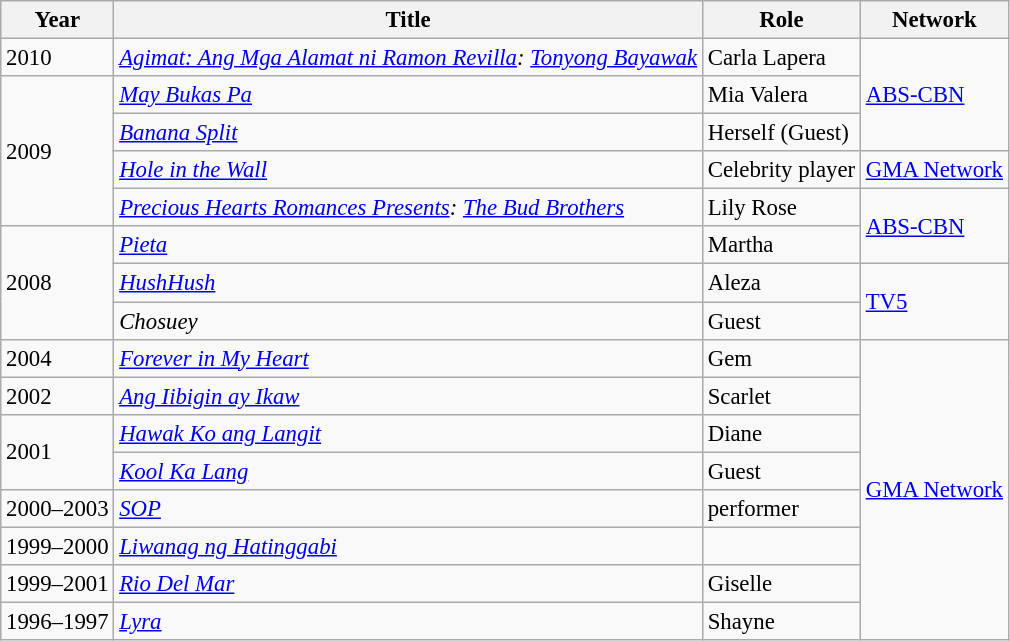<table class="wikitable" style="font-size: 95%;">
<tr>
<th>Year</th>
<th>Title</th>
<th>Role</th>
<th>Network</th>
</tr>
<tr>
<td>2010</td>
<td><em><a href='#'>Agimat: Ang Mga Alamat ni Ramon Revilla</a>: <a href='#'>Tonyong Bayawak</a></em></td>
<td>Carla Lapera</td>
<td rowspan="3"><a href='#'>ABS-CBN</a></td>
</tr>
<tr>
<td rowspan="4">2009</td>
<td><em><a href='#'>May Bukas Pa</a></em></td>
<td>Mia Valera</td>
</tr>
<tr>
<td><em><a href='#'>Banana Split</a></em></td>
<td>Herself (Guest)</td>
</tr>
<tr>
<td><em><a href='#'>Hole in the Wall</a></em></td>
<td>Celebrity player</td>
<td><a href='#'>GMA Network</a></td>
</tr>
<tr>
<td><em><a href='#'>Precious Hearts Romances Presents</a>: <a href='#'>The Bud Brothers</a></em></td>
<td>Lily Rose</td>
<td rowspan="2"><a href='#'>ABS-CBN</a></td>
</tr>
<tr>
<td rowspan="3">2008</td>
<td><em><a href='#'>Pieta</a></em></td>
<td>Martha</td>
</tr>
<tr>
<td><em><a href='#'>HushHush</a></em></td>
<td>Aleza</td>
<td rowspan="2"><a href='#'>TV5</a></td>
</tr>
<tr>
<td><em>Chosuey</em></td>
<td>Guest</td>
</tr>
<tr>
<td>2004</td>
<td><em><a href='#'>Forever in My Heart</a></em></td>
<td>Gem</td>
<td rowspan="8"><a href='#'>GMA Network</a></td>
</tr>
<tr>
<td>2002</td>
<td><em><a href='#'>Ang Iibigin ay Ikaw</a></em></td>
<td>Scarlet</td>
</tr>
<tr>
<td rowspan="2">2001</td>
<td><em><a href='#'>Hawak Ko ang Langit</a></em></td>
<td>Diane</td>
</tr>
<tr>
<td><em><a href='#'>Kool Ka Lang</a></em></td>
<td>Guest</td>
</tr>
<tr>
<td>2000–2003</td>
<td><em><a href='#'>SOP</a></em></td>
<td>performer</td>
</tr>
<tr>
<td>1999–2000</td>
<td><em><a href='#'>Liwanag ng Hatinggabi</a></em></td>
<td></td>
</tr>
<tr>
<td>1999–2001</td>
<td><em><a href='#'>Rio Del Mar</a></em></td>
<td>Giselle</td>
</tr>
<tr>
<td>1996–1997</td>
<td><em><a href='#'>Lyra</a></em></td>
<td>Shayne</td>
</tr>
</table>
